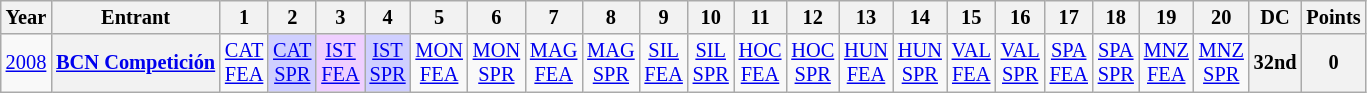<table class="wikitable" style="text-align:center; font-size:85%">
<tr>
<th>Year</th>
<th>Entrant</th>
<th>1</th>
<th>2</th>
<th>3</th>
<th>4</th>
<th>5</th>
<th>6</th>
<th>7</th>
<th>8</th>
<th>9</th>
<th>10</th>
<th>11</th>
<th>12</th>
<th>13</th>
<th>14</th>
<th>15</th>
<th>16</th>
<th>17</th>
<th>18</th>
<th>19</th>
<th>20</th>
<th>DC</th>
<th>Points</th>
</tr>
<tr>
<td><a href='#'>2008</a></td>
<th nowrap><a href='#'>BCN Competición</a></th>
<td><a href='#'>CAT<br>FEA</a><br></td>
<td style="background:#CFCFFF;"><a href='#'>CAT<br>SPR</a><br></td>
<td style="background:#EFCFFF;"><a href='#'>IST<br>FEA</a><br></td>
<td style="background:#CFCFFF;"><a href='#'>IST<br>SPR</a><br></td>
<td><a href='#'>MON<br>FEA</a><br></td>
<td><a href='#'>MON<br>SPR</a><br></td>
<td><a href='#'>MAG<br>FEA</a></td>
<td><a href='#'>MAG<br>SPR</a></td>
<td><a href='#'>SIL<br>FEA</a></td>
<td><a href='#'>SIL<br>SPR</a></td>
<td><a href='#'>HOC<br>FEA</a></td>
<td><a href='#'>HOC<br>SPR</a></td>
<td><a href='#'>HUN<br>FEA</a></td>
<td><a href='#'>HUN<br>SPR</a></td>
<td><a href='#'>VAL<br>FEA</a></td>
<td><a href='#'>VAL<br>SPR</a></td>
<td><a href='#'>SPA<br>FEA</a></td>
<td><a href='#'>SPA<br>SPR</a></td>
<td><a href='#'>MNZ<br>FEA</a></td>
<td><a href='#'>MNZ<br>SPR</a></td>
<th>32nd</th>
<th>0</th>
</tr>
</table>
